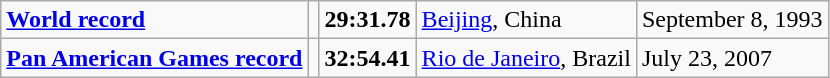<table class="wikitable">
<tr>
<td><strong><a href='#'>World record</a></strong></td>
<td></td>
<td><strong>29:31.78</strong></td>
<td><a href='#'>Beijing</a>, China</td>
<td>September 8, 1993</td>
</tr>
<tr>
<td><strong><a href='#'>Pan American Games record</a></strong></td>
<td></td>
<td><strong>32:54.41</strong></td>
<td><a href='#'>Rio de Janeiro</a>, Brazil</td>
<td>July 23, 2007</td>
</tr>
</table>
